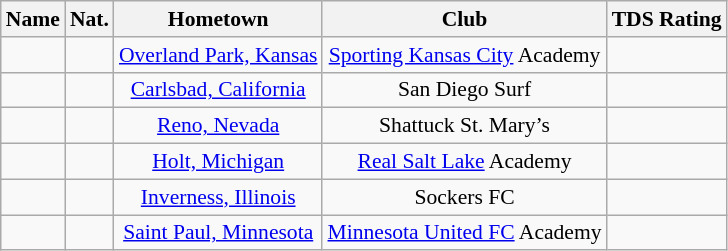<table class="wikitable" style="font-size:90%; text-align: center;" border="1">
<tr>
<th>Name</th>
<th>Nat.</th>
<th>Hometown</th>
<th>Club</th>
<th>TDS Rating</th>
</tr>
<tr>
<td></td>
<td></td>
<td><a href='#'>Overland Park, Kansas</a></td>
<td><a href='#'>Sporting Kansas City</a> Academy</td>
<td></td>
</tr>
<tr>
<td></td>
<td></td>
<td><a href='#'>Carlsbad, California</a></td>
<td>San Diego Surf</td>
<td></td>
</tr>
<tr>
<td></td>
<td></td>
<td><a href='#'>Reno, Nevada</a></td>
<td>Shattuck St. Mary’s</td>
<td></td>
</tr>
<tr>
<td></td>
<td></td>
<td><a href='#'>Holt, Michigan</a></td>
<td><a href='#'>Real Salt Lake</a> Academy</td>
<td></td>
</tr>
<tr>
<td></td>
<td></td>
<td><a href='#'>Inverness, Illinois</a></td>
<td>Sockers FC</td>
<td></td>
</tr>
<tr>
<td></td>
<td></td>
<td><a href='#'>Saint Paul, Minnesota</a></td>
<td><a href='#'>Minnesota United FC</a> Academy</td>
<td></td>
</tr>
</table>
